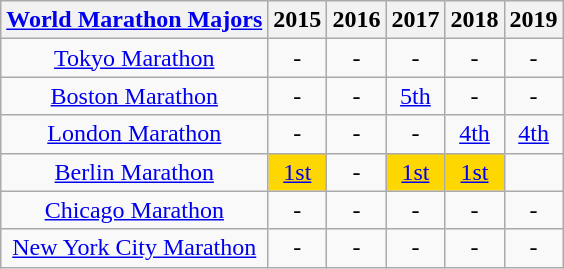<table class="wikitable" style="text-align:center;">
<tr>
<th><a href='#'>World Marathon Majors</a></th>
<th>2015</th>
<th>2016</th>
<th>2017</th>
<th>2018</th>
<th>2019</th>
</tr>
<tr>
<td><a href='#'>Tokyo Marathon</a></td>
<td>-</td>
<td>-</td>
<td>-</td>
<td>-</td>
<td>-</td>
</tr>
<tr>
<td><a href='#'>Boston Marathon</a></td>
<td>-</td>
<td>-</td>
<td><a href='#'>5th</a></td>
<td>-</td>
<td>-</td>
</tr>
<tr>
<td><a href='#'>London Marathon</a></td>
<td>-</td>
<td>-</td>
<td>-</td>
<td><a href='#'>4th</a></td>
<td><a href='#'>4th</a></td>
</tr>
<tr>
<td><a href='#'>Berlin Marathon</a></td>
<td style="background: gold;"><a href='#'>1st</a></td>
<td>-</td>
<td style="background: gold;"><a href='#'>1st</a></td>
<td style="background: gold;"><a href='#'>1st</a></td>
<td></td>
</tr>
<tr>
<td><a href='#'>Chicago Marathon</a></td>
<td>-</td>
<td>-</td>
<td>-</td>
<td>-</td>
<td>-</td>
</tr>
<tr>
<td><a href='#'>New York City Marathon</a></td>
<td>-</td>
<td>-</td>
<td>-</td>
<td>-</td>
<td>-</td>
</tr>
</table>
